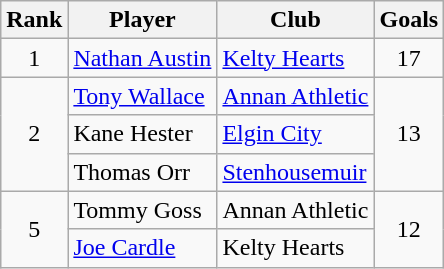<table class="wikitable" style="text-align:center">
<tr>
<th>Rank</th>
<th>Player</th>
<th>Club</th>
<th>Goals</th>
</tr>
<tr>
<td>1</td>
<td align="left"> <a href='#'>Nathan Austin</a></td>
<td align="left"><a href='#'>Kelty Hearts</a></td>
<td>17</td>
</tr>
<tr>
<td rowspan="3">2</td>
<td align="left"> <a href='#'>Tony Wallace</a></td>
<td align="left"><a href='#'>Annan Athletic</a></td>
<td rowspan="3">13</td>
</tr>
<tr>
<td align="left"> Kane Hester</td>
<td align="left"><a href='#'>Elgin City</a></td>
</tr>
<tr>
<td align="left">  Thomas Orr</td>
<td align="left"><a href='#'>Stenhousemuir</a></td>
</tr>
<tr>
<td rowspan="2">5</td>
<td align="left"> Tommy Goss</td>
<td align="left">Annan Athletic</td>
<td rowspan="2">12</td>
</tr>
<tr>
<td align="left"> <a href='#'>Joe Cardle</a></td>
<td align="left">Kelty Hearts</td>
</tr>
</table>
